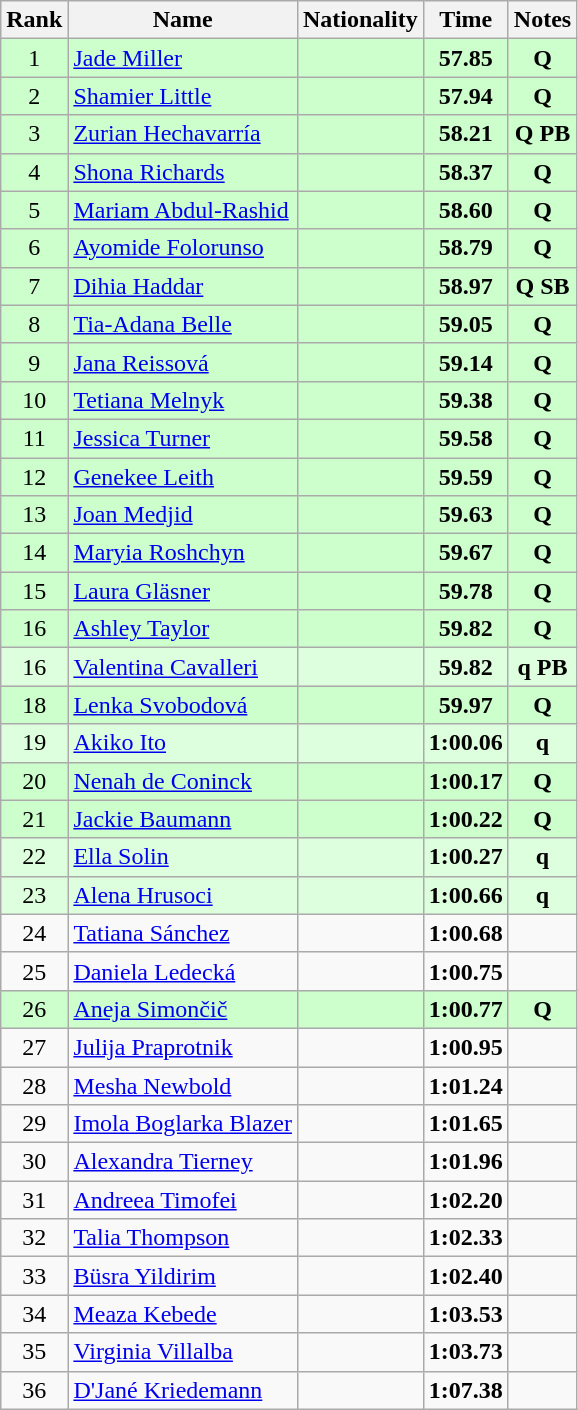<table class="wikitable sortable" style="text-align:center">
<tr>
<th>Rank</th>
<th>Name</th>
<th>Nationality</th>
<th>Time</th>
<th>Notes</th>
</tr>
<tr bgcolor=ccffcc>
<td>1</td>
<td align=left><a href='#'>Jade Miller</a></td>
<td align=left></td>
<td><strong>57.85</strong></td>
<td><strong>Q</strong></td>
</tr>
<tr bgcolor=ccffcc>
<td>2</td>
<td align=left><a href='#'>Shamier Little</a></td>
<td align=left></td>
<td><strong>57.94</strong></td>
<td><strong>Q</strong></td>
</tr>
<tr bgcolor=ccffcc>
<td>3</td>
<td align=left><a href='#'>Zurian Hechavarría</a></td>
<td align=left></td>
<td><strong>58.21</strong></td>
<td><strong>Q PB</strong></td>
</tr>
<tr bgcolor=ccffcc>
<td>4</td>
<td align=left><a href='#'>Shona Richards</a></td>
<td align=left></td>
<td><strong>58.37</strong></td>
<td><strong>Q</strong></td>
</tr>
<tr bgcolor=ccffcc>
<td>5</td>
<td align=left><a href='#'>Mariam Abdul-Rashid</a></td>
<td align=left></td>
<td><strong>58.60</strong></td>
<td><strong>Q</strong></td>
</tr>
<tr bgcolor=ccffcc>
<td>6</td>
<td align=left><a href='#'>Ayomide Folorunso</a></td>
<td align=left></td>
<td><strong>58.79</strong></td>
<td><strong>Q</strong></td>
</tr>
<tr bgcolor=ccffcc>
<td>7</td>
<td align=left><a href='#'>Dihia Haddar</a></td>
<td align=left></td>
<td><strong>58.97</strong></td>
<td><strong>Q SB</strong></td>
</tr>
<tr bgcolor=ccffcc>
<td>8</td>
<td align=left><a href='#'>Tia-Adana Belle</a></td>
<td align=left></td>
<td><strong>59.05</strong></td>
<td><strong>Q</strong></td>
</tr>
<tr bgcolor=ccffcc>
<td>9</td>
<td align=left><a href='#'>Jana Reissová</a></td>
<td align=left></td>
<td><strong>59.14</strong></td>
<td><strong>Q</strong></td>
</tr>
<tr bgcolor=ccffcc>
<td>10</td>
<td align=left><a href='#'>Tetiana Melnyk</a></td>
<td align=left></td>
<td><strong>59.38</strong></td>
<td><strong>Q</strong></td>
</tr>
<tr bgcolor=ccffcc>
<td>11</td>
<td align=left><a href='#'>Jessica Turner</a></td>
<td align=left></td>
<td><strong>59.58</strong></td>
<td><strong>Q</strong></td>
</tr>
<tr bgcolor=ccffcc>
<td>12</td>
<td align=left><a href='#'>Genekee Leith</a></td>
<td align=left></td>
<td><strong>59.59</strong></td>
<td><strong>Q</strong></td>
</tr>
<tr bgcolor=ccffcc>
<td>13</td>
<td align=left><a href='#'>Joan Medjid</a></td>
<td align=left></td>
<td><strong>59.63</strong></td>
<td><strong>Q</strong></td>
</tr>
<tr bgcolor=ccffcc>
<td>14</td>
<td align=left><a href='#'>Maryia Roshchyn</a></td>
<td align=left></td>
<td><strong>59.67</strong></td>
<td><strong>Q</strong></td>
</tr>
<tr bgcolor=ccffcc>
<td>15</td>
<td align=left><a href='#'>Laura Gläsner</a></td>
<td align=left></td>
<td><strong>59.78</strong></td>
<td><strong>Q</strong></td>
</tr>
<tr bgcolor=ccffcc>
<td>16</td>
<td align=left><a href='#'>Ashley Taylor</a></td>
<td align=left></td>
<td><strong>59.82</strong></td>
<td><strong>Q</strong></td>
</tr>
<tr bgcolor=ddffdd>
<td>16</td>
<td align=left><a href='#'>Valentina Cavalleri</a></td>
<td align=left></td>
<td><strong>59.82</strong></td>
<td><strong>q PB</strong></td>
</tr>
<tr bgcolor=ccffcc>
<td>18</td>
<td align=left><a href='#'>Lenka Svobodová</a></td>
<td align=left></td>
<td><strong>59.97</strong></td>
<td><strong>Q</strong></td>
</tr>
<tr bgcolor=ddffdd>
<td>19</td>
<td align=left><a href='#'>Akiko Ito</a></td>
<td align=left></td>
<td><strong>1:00.06</strong></td>
<td><strong>q</strong></td>
</tr>
<tr bgcolor=ccffcc>
<td>20</td>
<td align=left><a href='#'>Nenah de Coninck</a></td>
<td align=left></td>
<td><strong>1:00.17</strong></td>
<td><strong>Q</strong></td>
</tr>
<tr bgcolor=ccffcc>
<td>21</td>
<td align=left><a href='#'>Jackie Baumann</a></td>
<td align=left></td>
<td><strong>1:00.22</strong></td>
<td><strong>Q</strong></td>
</tr>
<tr bgcolor=ddffdd>
<td>22</td>
<td align=left><a href='#'>Ella Solin</a></td>
<td align=left></td>
<td><strong>1:00.27</strong></td>
<td><strong>q</strong></td>
</tr>
<tr bgcolor=ddffdd>
<td>23</td>
<td align=left><a href='#'>Alena Hrusoci</a></td>
<td align=left></td>
<td><strong>1:00.66</strong></td>
<td><strong>q</strong></td>
</tr>
<tr>
<td>24</td>
<td align=left><a href='#'>Tatiana Sánchez</a></td>
<td align=left></td>
<td><strong>1:00.68</strong></td>
<td></td>
</tr>
<tr>
<td>25</td>
<td align=left><a href='#'>Daniela Ledecká</a></td>
<td align=left></td>
<td><strong>1:00.75</strong></td>
<td></td>
</tr>
<tr bgcolor=ccffcc>
<td>26</td>
<td align=left><a href='#'>Aneja Simončič</a></td>
<td align=left></td>
<td><strong>1:00.77</strong></td>
<td><strong>Q</strong></td>
</tr>
<tr>
<td>27</td>
<td align=left><a href='#'>Julija Praprotnik</a></td>
<td align=left></td>
<td><strong>1:00.95</strong></td>
<td></td>
</tr>
<tr>
<td>28</td>
<td align=left><a href='#'>Mesha Newbold</a></td>
<td align=left></td>
<td><strong>1:01.24</strong></td>
<td></td>
</tr>
<tr>
<td>29</td>
<td align=left><a href='#'>Imola Boglarka Blazer</a></td>
<td align=left></td>
<td><strong>1:01.65</strong></td>
<td></td>
</tr>
<tr>
<td>30</td>
<td align=left><a href='#'>Alexandra Tierney</a></td>
<td align=left></td>
<td><strong>1:01.96</strong></td>
<td></td>
</tr>
<tr>
<td>31</td>
<td align=left><a href='#'>Andreea Timofei</a></td>
<td align=left></td>
<td><strong>1:02.20</strong></td>
<td></td>
</tr>
<tr>
<td>32</td>
<td align=left><a href='#'>Talia Thompson</a></td>
<td align=left></td>
<td><strong>1:02.33</strong></td>
<td></td>
</tr>
<tr>
<td>33</td>
<td align=left><a href='#'>Büsra Yildirim</a></td>
<td align=left></td>
<td><strong>1:02.40</strong></td>
<td></td>
</tr>
<tr>
<td>34</td>
<td align=left><a href='#'>Meaza Kebede</a></td>
<td align=left></td>
<td><strong>1:03.53</strong></td>
<td></td>
</tr>
<tr>
<td>35</td>
<td align=left><a href='#'>Virginia Villalba</a></td>
<td align=left></td>
<td><strong>1:03.73</strong></td>
<td></td>
</tr>
<tr>
<td>36</td>
<td align=left><a href='#'>D'Jané Kriedemann</a></td>
<td align=left></td>
<td><strong>1:07.38</strong></td>
<td></td>
</tr>
</table>
